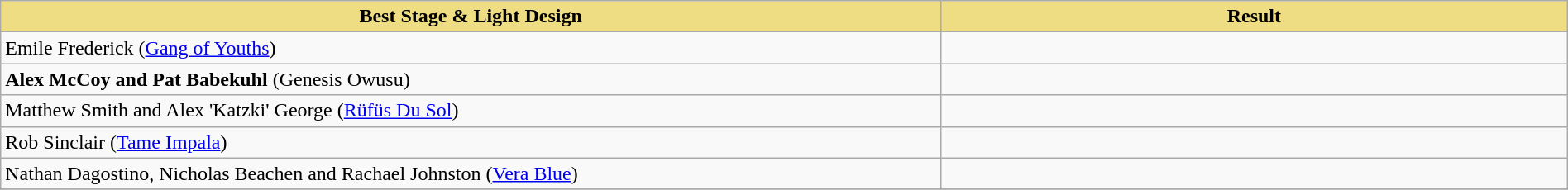<table class="wikitable" width=100%>
<tr>
<th style="width:15%;background:#EEDD82;">Best Stage & Light Design</th>
<th style="width:10%;background:#EEDD82;">Result</th>
</tr>
<tr>
<td>Emile Frederick (<a href='#'>Gang of Youths</a>)</td>
<td></td>
</tr>
<tr>
<td><strong>Alex McCoy and Pat Babekuhl</strong> (Genesis Owusu)</td>
<td></td>
</tr>
<tr>
<td>Matthew Smith and Alex 'Katzki' George (<a href='#'>Rüfüs Du Sol</a>)</td>
<td></td>
</tr>
<tr>
<td>Rob Sinclair (<a href='#'>Tame Impala</a>)</td>
<td></td>
</tr>
<tr>
<td>Nathan Dagostino, Nicholas Beachen and Rachael Johnston (<a href='#'>Vera Blue</a>)</td>
<td></td>
</tr>
<tr>
</tr>
</table>
